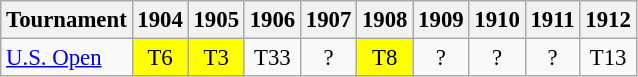<table class="wikitable" style="font-size:95%;text-align:center;">
<tr>
<th>Tournament</th>
<th>1904</th>
<th>1905</th>
<th>1906</th>
<th>1907</th>
<th>1908</th>
<th>1909</th>
<th>1910</th>
<th>1911</th>
<th>1912</th>
</tr>
<tr>
<td align=left><a href='#'>U.S. Open</a></td>
<td style="background:yellow;">T6</td>
<td style="background:yellow;">T3</td>
<td>T33</td>
<td>?</td>
<td style="background:yellow;">T8</td>
<td>?</td>
<td>?</td>
<td>?</td>
<td>T13</td>
</tr>
</table>
